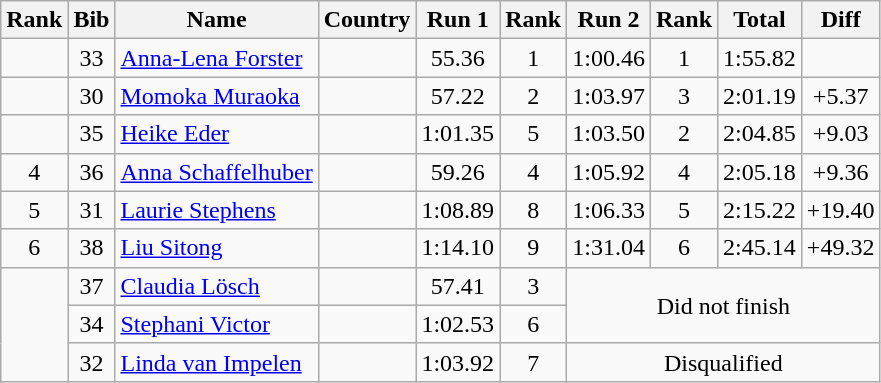<table class="wikitable sortable" style="text-align:center">
<tr>
<th>Rank</th>
<th>Bib</th>
<th>Name</th>
<th>Country</th>
<th>Run 1</th>
<th>Rank</th>
<th>Run 2</th>
<th>Rank</th>
<th>Total</th>
<th>Diff</th>
</tr>
<tr>
<td></td>
<td>33</td>
<td align=left><a href='#'>Anna-Lena Forster</a></td>
<td align=left></td>
<td>55.36</td>
<td>1</td>
<td>1:00.46</td>
<td>1</td>
<td>1:55.82</td>
<td></td>
</tr>
<tr>
<td></td>
<td>30</td>
<td align=left><a href='#'>Momoka Muraoka</a></td>
<td align=left></td>
<td>57.22</td>
<td>2</td>
<td>1:03.97</td>
<td>3</td>
<td>2:01.19</td>
<td>+5.37</td>
</tr>
<tr>
<td></td>
<td>35</td>
<td align=left><a href='#'>Heike Eder</a></td>
<td align=left></td>
<td>1:01.35</td>
<td>5</td>
<td>1:03.50</td>
<td>2</td>
<td>2:04.85</td>
<td>+9.03</td>
</tr>
<tr>
<td>4</td>
<td>36</td>
<td align=left><a href='#'>Anna Schaffelhuber</a></td>
<td align=left></td>
<td>59.26</td>
<td>4</td>
<td>1:05.92</td>
<td>4</td>
<td>2:05.18</td>
<td>+9.36</td>
</tr>
<tr>
<td>5</td>
<td>31</td>
<td align=left><a href='#'>Laurie Stephens</a></td>
<td align=left></td>
<td>1:08.89</td>
<td>8</td>
<td>1:06.33</td>
<td>5</td>
<td>2:15.22</td>
<td>+19.40</td>
</tr>
<tr>
<td>6</td>
<td>38</td>
<td align=left><a href='#'>Liu Sitong</a></td>
<td align=left></td>
<td>1:14.10</td>
<td>9</td>
<td>1:31.04</td>
<td>6</td>
<td>2:45.14</td>
<td>+49.32</td>
</tr>
<tr>
<td rowspan=3></td>
<td>37</td>
<td align=left><a href='#'>Claudia Lösch</a></td>
<td align=left></td>
<td>57.41</td>
<td>3</td>
<td colspan=4 rowspan=2>Did not finish</td>
</tr>
<tr>
<td>34</td>
<td align=left><a href='#'>Stephani Victor</a></td>
<td align=left></td>
<td>1:02.53</td>
<td>6</td>
</tr>
<tr>
<td>32</td>
<td align=left><a href='#'>Linda van Impelen</a></td>
<td align=left></td>
<td>1:03.92</td>
<td>7</td>
<td colspan=4>Disqualified</td>
</tr>
</table>
